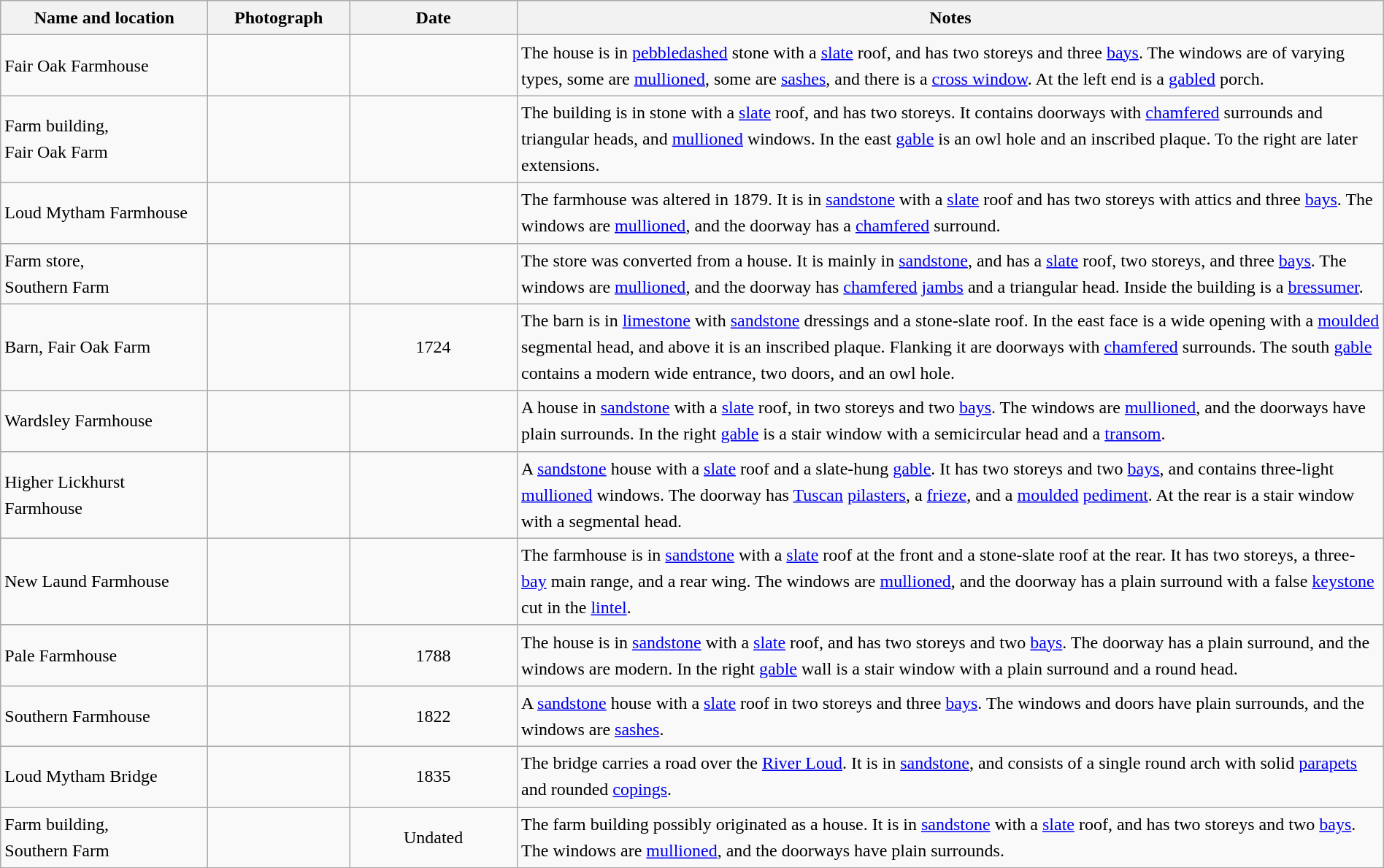<table class="wikitable sortable plainrowheaders" style="width:100%;border:0px;text-align:left;line-height:150%;">
<tr>
<th scope="col" style="width:150px">Name and location</th>
<th scope="col" style="width:100px" class="unsortable">Photograph</th>
<th scope="col" style="width:120px">Date</th>
<th scope="col" style="width:650px" class="unsortable">Notes</th>
</tr>
<tr>
<td>Fair Oak Farmhouse<br><small></small></td>
<td></td>
<td align="center"></td>
<td>The house is in <a href='#'>pebbledashed</a> stone with a <a href='#'>slate</a> roof, and has two storeys and three <a href='#'>bays</a>. The windows are of varying types, some are <a href='#'>mullioned</a>, some are <a href='#'>sashes</a>, and there is a <a href='#'>cross window</a>. At the left end is a <a href='#'>gabled</a> porch.</td>
</tr>
<tr>
<td>Farm building,<br>Fair Oak Farm<br><small></small></td>
<td></td>
<td align="center"></td>
<td>The building is in stone with a <a href='#'>slate</a> roof, and has two storeys. It contains doorways with <a href='#'>chamfered</a> surrounds and triangular heads, and <a href='#'>mullioned</a> windows. In the east <a href='#'>gable</a> is an owl hole and an inscribed plaque. To the right are later extensions.</td>
</tr>
<tr>
<td>Loud Mytham Farmhouse<br><small></small></td>
<td></td>
<td align="center"></td>
<td>The farmhouse was altered in 1879. It is in <a href='#'>sandstone</a> with a <a href='#'>slate</a> roof and has two storeys with attics and three <a href='#'>bays</a>. The windows are <a href='#'>mullioned</a>, and the doorway has a <a href='#'>chamfered</a> surround.</td>
</tr>
<tr>
<td>Farm store,<br>Southern Farm<br><small></small></td>
<td></td>
<td align="center"></td>
<td>The store was converted from a house. It is mainly in <a href='#'>sandstone</a>, and has a <a href='#'>slate</a> roof, two storeys, and three <a href='#'>bays</a>. The windows are <a href='#'>mullioned</a>, and the doorway has <a href='#'>chamfered</a> <a href='#'>jambs</a> and a triangular head. Inside the building is a <a href='#'>bressumer</a>.</td>
</tr>
<tr>
<td>Barn, Fair Oak Farm<br><small></small></td>
<td></td>
<td align="center">1724</td>
<td>The barn is in <a href='#'>limestone</a> with <a href='#'>sandstone</a> dressings and a stone-slate roof. In the east face is a wide opening with a <a href='#'>moulded</a> segmental head, and above it is an inscribed plaque. Flanking it are doorways with <a href='#'>chamfered</a> surrounds. The south <a href='#'>gable</a> contains a modern wide entrance, two doors, and an owl hole.</td>
</tr>
<tr>
<td>Wardsley Farmhouse<br><small></small></td>
<td></td>
<td align="center"></td>
<td>A house in <a href='#'>sandstone</a> with a <a href='#'>slate</a> roof, in two storeys and two <a href='#'>bays</a>. The windows are <a href='#'>mullioned</a>, and the doorways have plain surrounds. In the right <a href='#'>gable</a> is a stair window with a semicircular head and a <a href='#'>transom</a>.</td>
</tr>
<tr>
<td>Higher Lickhurst Farmhouse<br><small></small></td>
<td></td>
<td align="center"></td>
<td>A <a href='#'>sandstone</a> house with a <a href='#'>slate</a> roof and a slate-hung <a href='#'>gable</a>. It has two storeys and two <a href='#'>bays</a>, and contains three-light <a href='#'>mullioned</a> windows. The doorway has <a href='#'>Tuscan</a> <a href='#'>pilasters</a>, a <a href='#'>frieze</a>, and a <a href='#'>moulded</a> <a href='#'>pediment</a>. At the rear is a stair window with a segmental head.</td>
</tr>
<tr>
<td>New Laund Farmhouse<br><small></small></td>
<td></td>
<td align="center"></td>
<td>The farmhouse is in <a href='#'>sandstone</a> with a <a href='#'>slate</a> roof at the front and a stone-slate roof at the rear. It has two storeys, a three-<a href='#'>bay</a> main range, and a rear wing. The windows are <a href='#'>mullioned</a>, and the doorway has a plain surround with a false <a href='#'>keystone</a> cut in the <a href='#'>lintel</a>.</td>
</tr>
<tr>
<td>Pale Farmhouse<br><small></small></td>
<td></td>
<td align="center">1788</td>
<td>The house is in <a href='#'>sandstone</a> with a <a href='#'>slate</a> roof, and has two storeys and two <a href='#'>bays</a>. The doorway has a plain surround, and the windows are modern. In the right <a href='#'>gable</a> wall is a stair window with a plain surround and a round head.</td>
</tr>
<tr>
<td>Southern Farmhouse<br><small></small></td>
<td></td>
<td align="center">1822</td>
<td>A <a href='#'>sandstone</a> house with a <a href='#'>slate</a> roof in two storeys and three <a href='#'>bays</a>. The windows and doors have plain surrounds, and the windows are <a href='#'>sashes</a>.</td>
</tr>
<tr>
<td>Loud Mytham Bridge<br><small></small></td>
<td></td>
<td align="center">1835</td>
<td>The bridge carries a road over the <a href='#'>River Loud</a>. It is in <a href='#'>sandstone</a>, and consists of a single round arch with solid <a href='#'>parapets</a> and rounded <a href='#'>copings</a>.</td>
</tr>
<tr>
<td>Farm building,<br>Southern Farm<br><small></small></td>
<td></td>
<td align="center">Undated</td>
<td>The farm building possibly originated as a house. It is in <a href='#'>sandstone</a> with a <a href='#'>slate</a> roof, and has two storeys and two <a href='#'>bays</a>. The windows are <a href='#'>mullioned</a>, and the doorways have plain surrounds.</td>
</tr>
<tr>
</tr>
</table>
